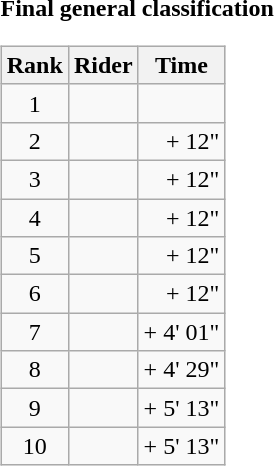<table>
<tr>
<td><strong>Final general classification</strong><br><table class="wikitable">
<tr>
<th scope="col">Rank</th>
<th scope="col">Rider</th>
<th scope="col">Time</th>
</tr>
<tr>
<td style="text-align:center;">1</td>
<td></td>
<td style="text-align:right;"></td>
</tr>
<tr>
<td style="text-align:center;">2</td>
<td></td>
<td style="text-align:right;">+ 12"</td>
</tr>
<tr>
<td style="text-align:center;">3</td>
<td></td>
<td style="text-align:right;">+ 12"</td>
</tr>
<tr>
<td style="text-align:center;">4</td>
<td></td>
<td style="text-align:right;">+ 12"</td>
</tr>
<tr>
<td style="text-align:center;">5</td>
<td></td>
<td style="text-align:right;">+ 12"</td>
</tr>
<tr>
<td style="text-align:center;">6</td>
<td></td>
<td style="text-align:right;">+ 12"</td>
</tr>
<tr>
<td style="text-align:center;">7</td>
<td></td>
<td style="text-align:right;">+ 4' 01"</td>
</tr>
<tr>
<td style="text-align:center;">8</td>
<td></td>
<td style="text-align:right;">+ 4' 29"</td>
</tr>
<tr>
<td style="text-align:center;">9</td>
<td></td>
<td style="text-align:right;">+ 5' 13"</td>
</tr>
<tr>
<td style="text-align:center;">10</td>
<td></td>
<td style="text-align:right;">+ 5' 13"</td>
</tr>
</table>
</td>
</tr>
</table>
